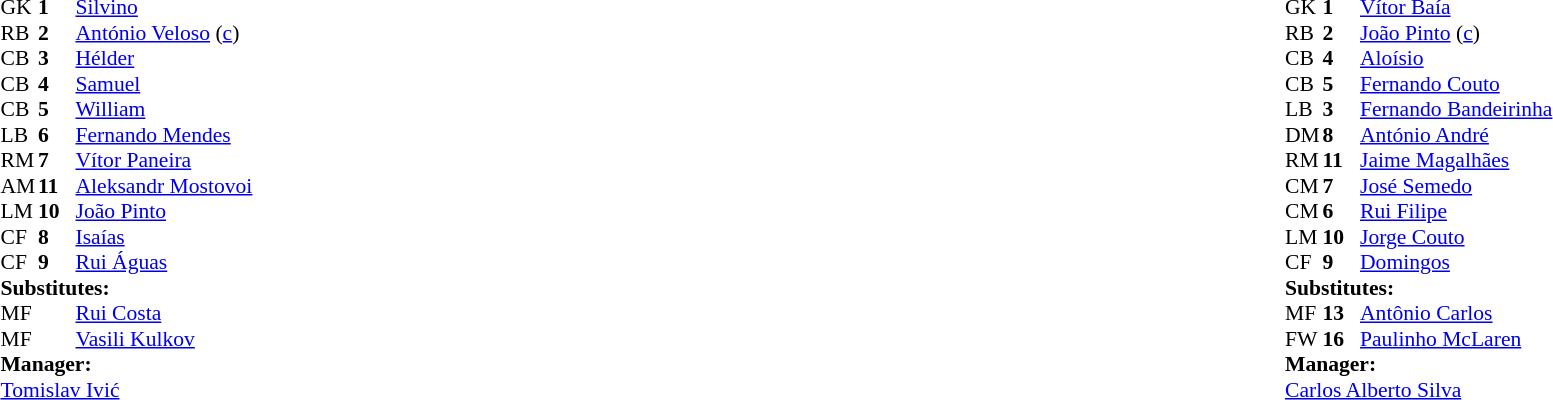<table width="100%">
<tr>
<td valign="top" width="50%"><br><table style="font-size: 90%" cellspacing="0" cellpadding="0">
<tr>
<td colspan="4"></td>
</tr>
<tr>
<th width=25></th>
<th width=25></th>
</tr>
<tr>
<td>GK</td>
<td><strong>1</strong></td>
<td> <a href='#'>Silvino</a></td>
</tr>
<tr>
<td>RB</td>
<td><strong>2</strong></td>
<td> <a href='#'>António Veloso</a> (<a href='#'>c</a>)</td>
</tr>
<tr>
<td>CB</td>
<td><strong>3</strong></td>
<td> <a href='#'>Hélder</a></td>
</tr>
<tr>
<td>CB</td>
<td><strong>4</strong></td>
<td> <a href='#'>Samuel</a></td>
</tr>
<tr>
<td>CB</td>
<td><strong>5</strong></td>
<td> <a href='#'>William</a></td>
</tr>
<tr>
<td>LB</td>
<td><strong>6</strong></td>
<td> <a href='#'>Fernando Mendes</a></td>
</tr>
<tr>
<td>RM</td>
<td><strong>7</strong></td>
<td> <a href='#'>Vítor Paneira</a></td>
<td></td>
<td></td>
</tr>
<tr>
<td>AM</td>
<td><strong>11</strong></td>
<td> <a href='#'>Aleksandr Mostovoi</a></td>
</tr>
<tr>
<td>LM</td>
<td><strong>10</strong></td>
<td> <a href='#'>João Pinto</a></td>
<td></td>
<td></td>
</tr>
<tr>
<td>CF</td>
<td><strong>8</strong></td>
<td> <a href='#'>Isaías</a></td>
</tr>
<tr>
<td>CF</td>
<td><strong>9</strong></td>
<td> <a href='#'>Rui Águas</a></td>
</tr>
<tr>
<td colspan=3><strong>Substitutes:</strong></td>
</tr>
<tr>
<td>MF</td>
<td></td>
<td> <a href='#'>Rui Costa</a></td>
<td></td>
<td></td>
</tr>
<tr>
<td>MF</td>
<td></td>
<td> <a href='#'>Vasili Kulkov</a></td>
<td></td>
<td></td>
</tr>
<tr>
<td colspan=3><strong>Manager:</strong></td>
</tr>
<tr>
<td colspan=4> <a href='#'>Tomislav Ivić</a></td>
</tr>
</table>
</td>
<td valign="top"></td>
<td valign="top" width="50%"><br><table style="font-size: 90%" cellspacing="0" cellpadding="0" align=center>
<tr>
<td colspan="4"></td>
</tr>
<tr>
<th width=25></th>
<th width=25></th>
</tr>
<tr>
<td>GK</td>
<td><strong>1</strong></td>
<td> <a href='#'>Vítor Baía</a></td>
</tr>
<tr>
<td>RB</td>
<td><strong>2</strong></td>
<td> <a href='#'>João Pinto</a> (<a href='#'>c</a>)</td>
</tr>
<tr>
<td>CB</td>
<td><strong>4</strong></td>
<td> <a href='#'>Aloísio</a></td>
</tr>
<tr>
<td>CB</td>
<td><strong>5</strong></td>
<td> <a href='#'>Fernando Couto</a></td>
</tr>
<tr>
<td>LB</td>
<td><strong>3</strong></td>
<td> <a href='#'>Fernando Bandeirinha</a></td>
</tr>
<tr>
<td>DM</td>
<td><strong>8</strong></td>
<td> <a href='#'>António André</a></td>
</tr>
<tr>
<td>RM</td>
<td><strong>11</strong></td>
<td> <a href='#'>Jaime Magalhães</a></td>
</tr>
<tr>
<td>CM</td>
<td><strong>7</strong></td>
<td> <a href='#'>José Semedo</a></td>
<td></td>
<td></td>
</tr>
<tr>
<td>CM</td>
<td><strong>6</strong></td>
<td> <a href='#'>Rui Filipe</a></td>
</tr>
<tr>
<td>LM</td>
<td><strong>10</strong></td>
<td> <a href='#'>Jorge Couto</a></td>
<td></td>
<td></td>
</tr>
<tr>
<td>CF</td>
<td><strong>9</strong></td>
<td> <a href='#'>Domingos</a></td>
</tr>
<tr>
<td colspan=3><strong>Substitutes:</strong></td>
</tr>
<tr>
<td>MF</td>
<td><strong>13</strong></td>
<td> <a href='#'>Antônio Carlos</a></td>
<td></td>
<td></td>
</tr>
<tr>
<td>FW</td>
<td><strong>16</strong></td>
<td> <a href='#'>Paulinho McLaren</a></td>
<td></td>
<td></td>
</tr>
<tr>
<td colspan=3><strong>Manager:</strong></td>
</tr>
<tr>
<td colspan=4> <a href='#'>Carlos Alberto Silva</a></td>
</tr>
</table>
</td>
</tr>
</table>
